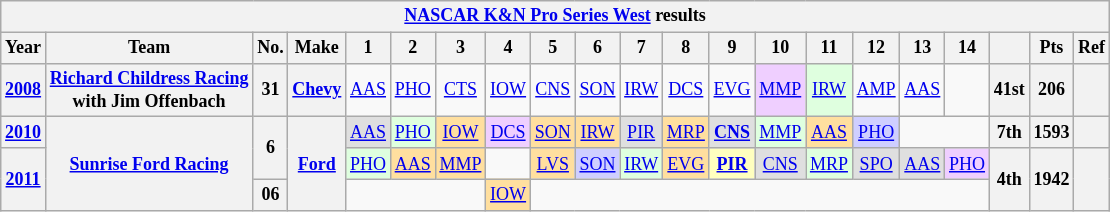<table class="wikitable" style="text-align:center; font-size:75%">
<tr>
<th colspan=21><a href='#'>NASCAR K&N Pro Series West</a> results</th>
</tr>
<tr>
<th>Year</th>
<th>Team</th>
<th>No.</th>
<th>Make</th>
<th>1</th>
<th>2</th>
<th>3</th>
<th>4</th>
<th>5</th>
<th>6</th>
<th>7</th>
<th>8</th>
<th>9</th>
<th>10</th>
<th>11</th>
<th>12</th>
<th>13</th>
<th>14</th>
<th></th>
<th>Pts</th>
<th>Ref</th>
</tr>
<tr>
<th><a href='#'>2008</a></th>
<th><a href='#'>Richard Childress Racing</a> <br> with Jim Offenbach</th>
<th>31</th>
<th><a href='#'>Chevy</a></th>
<td><a href='#'>AAS</a></td>
<td><a href='#'>PHO</a></td>
<td><a href='#'>CTS</a></td>
<td><a href='#'>IOW</a></td>
<td><a href='#'>CNS</a></td>
<td><a href='#'>SON</a></td>
<td><a href='#'>IRW</a></td>
<td><a href='#'>DCS</a></td>
<td><a href='#'>EVG</a></td>
<td style="background:#EFCFFF;"><a href='#'>MMP</a><br></td>
<td style="background:#DFFFDF;"><a href='#'>IRW</a><br></td>
<td><a href='#'>AMP</a></td>
<td><a href='#'>AAS</a></td>
<td></td>
<th>41st</th>
<th>206</th>
<th></th>
</tr>
<tr>
<th><a href='#'>2010</a></th>
<th rowspan=3><a href='#'>Sunrise Ford Racing</a></th>
<th rowspan=2>6</th>
<th rowspan=3><a href='#'>Ford</a></th>
<td style="background:#DFDFDF;"><a href='#'>AAS</a><br></td>
<td style="background:#DFFFDF;"><a href='#'>PHO</a><br></td>
<td style="background:#FFDF9F;"><a href='#'>IOW</a><br></td>
<td style="background:#EFCFFF;"><a href='#'>DCS</a><br></td>
<td style="background:#FFDF9F;"><a href='#'>SON</a><br></td>
<td style="background:#FFDF9F;"><a href='#'>IRW</a><br></td>
<td style="background:#DFDFDF;"><a href='#'>PIR</a><br></td>
<td style="background:#FFDF9F;"><a href='#'>MRP</a><br></td>
<td style="background:#DFDFDF;"><strong><a href='#'>CNS</a></strong><br></td>
<td style="background:#DFFFDF;"><a href='#'>MMP</a><br></td>
<td style="background:#FFDF9F;"><a href='#'>AAS</a><br></td>
<td style="background:#CFCFFF;"><a href='#'>PHO</a><br></td>
<td colspan=2></td>
<th>7th</th>
<th>1593</th>
<th></th>
</tr>
<tr>
<th rowspan=2><a href='#'>2011</a></th>
<td style="background:#DFFFDF;"><a href='#'>PHO</a><br></td>
<td style="background:#FFDF9F;"><a href='#'>AAS</a><br></td>
<td style="background:#FFDF9F;"><a href='#'>MMP</a><br></td>
<td></td>
<td style="background:#FFDF9F;"><a href='#'>LVS</a><br></td>
<td style="background:#CFCFFF;"><a href='#'>SON</a><br></td>
<td style="background:#DFFFDF;"><a href='#'>IRW</a><br></td>
<td style="background:#FFDF9F;"><a href='#'>EVG</a><br></td>
<td style="background:#FFFFBF;"><strong><a href='#'>PIR</a></strong><br></td>
<td style="background:#DFDFDF;"><a href='#'>CNS</a><br></td>
<td style="background:#DFFFDF;"><a href='#'>MRP</a><br></td>
<td style="background:#DFDFDF;"><a href='#'>SPO</a><br></td>
<td style="background:#DFDFDF;"><a href='#'>AAS</a><br></td>
<td style="background:#EFCFFF;"><a href='#'>PHO</a><br></td>
<th rowspan=2>4th</th>
<th rowspan=2>1942</th>
<th rowspan=2></th>
</tr>
<tr>
<th>06</th>
<td colspan=3></td>
<td style="background:#FFDF9F;"><a href='#'>IOW</a><br></td>
<td colspan=10></td>
</tr>
</table>
